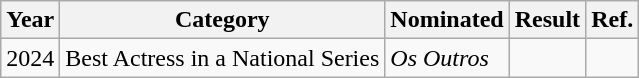<table class="wikitable">
<tr>
<th>Year</th>
<th>Category</th>
<th>Nominated</th>
<th>Result</th>
<th>Ref.</th>
</tr>
<tr>
<td>2024</td>
<td>Best Actress in a National Series</td>
<td><em>Os Outros</em></td>
<td></td>
<td></td>
</tr>
</table>
